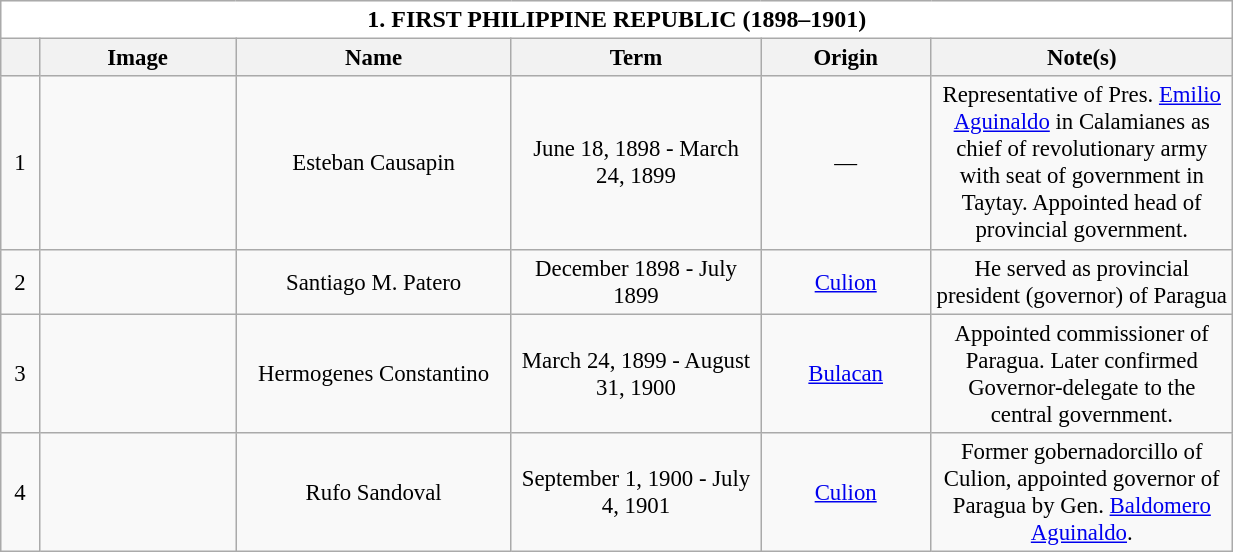<table class="wikitable collapsible collapsed" style="vertical-align:top;text-align:center;font-size:95%;">
<tr>
<th style="background-color:white;font-size:105%;width:51em;" colspan=6>1. FIRST PHILIPPINE REPUBLIC (1898–1901)</th>
</tr>
<tr>
<th style="width: 1em;text-align:center"></th>
<th style="width: 7em;text-align:center">Image</th>
<th style="width: 10em;text-align:center">Name</th>
<th style="width: 9em;text-align:center">Term</th>
<th style="width: 6em;text-align:center">Origin</th>
<th style="width: 11em;text-align:center">Note(s)</th>
</tr>
<tr>
<td>1</td>
<td></td>
<td>Esteban Causapin</td>
<td>June 18, 1898 - March 24, 1899</td>
<td>—</td>
<td>Representative of Pres. <a href='#'>Emilio Aguinaldo</a> in Calamianes as chief of revolutionary army with seat of government in Taytay. Appointed head of provincial government.</td>
</tr>
<tr>
<td>2</td>
<td></td>
<td>Santiago M. Patero</td>
<td>December 1898 - July 1899</td>
<td><a href='#'>Culion</a></td>
<td>He served as provincial president (governor) of Paragua</td>
</tr>
<tr>
<td>3</td>
<td></td>
<td>Hermogenes Constantino</td>
<td>March 24, 1899 - August 31, 1900</td>
<td><a href='#'>Bulacan</a></td>
<td>Appointed commissioner of Paragua. Later confirmed Governor-delegate to the central government.</td>
</tr>
<tr>
<td>4</td>
<td></td>
<td>Rufo Sandoval</td>
<td>September 1, 1900 - July 4, 1901</td>
<td><a href='#'>Culion</a></td>
<td>Former gobernadorcillo of Culion, appointed governor of Paragua by Gen. <a href='#'>Baldomero Aguinaldo</a>.</td>
</tr>
</table>
